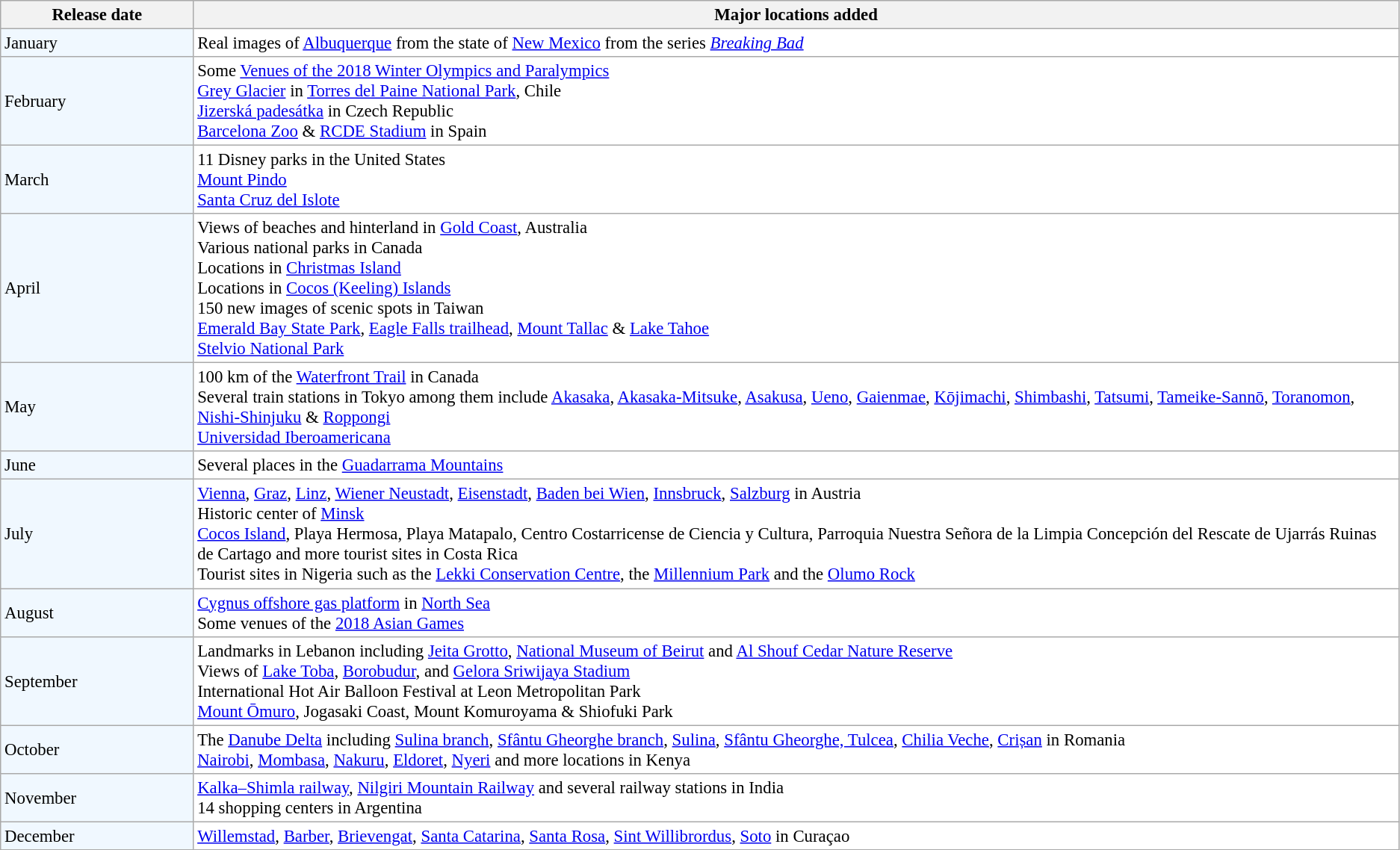<table class="wikitable" style="font-size:95%">
<tr>
<th style="width:165px;">Release date</th>
<th>Major locations added</th>
</tr>
<tr>
<td style="background:#f0f8ff;">January</td>
<td style="background:#fff;">Real images of <a href='#'>Albuquerque</a> from the state of <a href='#'>New Mexico</a> from the series <em><a href='#'>Breaking Bad</a></em></td>
</tr>
<tr>
<td style="background:#f0f8ff;">February</td>
<td style="background:#fff;">Some <a href='#'>Venues of the 2018 Winter Olympics and Paralympics</a><br> <a href='#'>Grey Glacier</a> in <a href='#'>Torres del Paine National Park</a>, Chile<br> <a href='#'>Jizerská padesátka</a> in Czech Republic<br> <a href='#'>Barcelona Zoo</a> & <a href='#'>RCDE Stadium</a> in Spain</td>
</tr>
<tr>
<td style="background:#f0f8ff;">March</td>
<td style="background:#fff;">11 Disney parks in the United States<br> <a href='#'>Mount Pindo</a><br> <a href='#'>Santa Cruz del Islote</a></td>
</tr>
<tr>
<td style="background:#f0f8ff;">April</td>
<td style="background:#fff;">Views of beaches and hinterland in <a href='#'>Gold Coast</a>, Australia<br> Various national parks in Canada<br> Locations in <a href='#'>Christmas Island</a> <br>  Locations in <a href='#'>Cocos (Keeling) Islands</a> <br> 150 new images of scenic spots in Taiwan<br> <a href='#'>Emerald Bay State Park</a>, <a href='#'>Eagle Falls trailhead</a>, <a href='#'>Mount Tallac</a> & <a href='#'>Lake Tahoe</a><br> <a href='#'>Stelvio National Park</a></td>
</tr>
<tr>
<td style="background:#f0f8ff;">May</td>
<td style="background:#fff;">100 km of the <a href='#'>Waterfront Trail</a> in Canada<br> Several train stations in Tokyo among them include <a href='#'>Akasaka</a>, <a href='#'>Akasaka-Mitsuke</a>, <a href='#'>Asakusa</a>, <a href='#'>Ueno</a>, <a href='#'>Gaienmae</a>, <a href='#'>Kōjimachi</a>, <a href='#'>Shimbashi</a>, <a href='#'>Tatsumi</a>, <a href='#'>Tameike-Sannō</a>, <a href='#'>Toranomon</a>, <a href='#'>Nishi-Shinjuku</a> & <a href='#'>Roppongi</a><br> <a href='#'>Universidad Iberoamericana</a></td>
</tr>
<tr>
<td style="background:#f0f8ff;">June</td>
<td style="background:#fff;">Several places in the <a href='#'>Guadarrama Mountains</a></td>
</tr>
<tr>
<td style="background:#f0f8ff;">July</td>
<td style="background:#fff;"><a href='#'>Vienna</a>, <a href='#'>Graz</a>, <a href='#'>Linz</a>, <a href='#'>Wiener Neustadt</a>, <a href='#'>Eisenstadt</a>, <a href='#'>Baden bei Wien</a>, <a href='#'>Innsbruck</a>, <a href='#'>Salzburg</a> in Austria <br> Historic center of <a href='#'>Minsk</a> <br> <a href='#'>Cocos Island</a>, Playa Hermosa, Playa Matapalo, Centro Costarricense de Ciencia y Cultura, Parroquia Nuestra Señora de la Limpia Concepción del Rescate de Ujarrás Ruinas de Cartago and more tourist sites in Costa Rica<br> Tourist sites in Nigeria such as the <a href='#'>Lekki Conservation Centre</a>, the <a href='#'>Millennium Park</a> and the <a href='#'>Olumo Rock</a></td>
</tr>
<tr>
<td style="background:#f0f8ff;">August</td>
<td style="background:#fff;"><a href='#'>Cygnus offshore gas platform</a> in <a href='#'>North Sea</a> <br> Some venues of the <a href='#'>2018 Asian Games</a></td>
</tr>
<tr>
<td style="background:#f0f8ff;">September</td>
<td style="background:#fff;">Landmarks in Lebanon including <a href='#'>Jeita Grotto</a>, <a href='#'>National Museum of Beirut</a> and <a href='#'>Al Shouf Cedar Nature Reserve</a><br> Views of <a href='#'>Lake Toba</a>, <a href='#'>Borobudur</a>, and <a href='#'>Gelora Sriwijaya Stadium</a><br> International Hot Air Balloon Festival at Leon Metropolitan Park<br> <a href='#'>Mount Ōmuro</a>, Jogasaki Coast, Mount Komuroyama & Shiofuki Park</td>
</tr>
<tr>
<td style="background:#f0f8ff;">October</td>
<td style="background:#fff;">The <a href='#'>Danube Delta</a> including <a href='#'>Sulina branch</a>, <a href='#'>Sfântu Gheorghe branch</a>, <a href='#'>Sulina</a>, <a href='#'>Sfântu Gheorghe, Tulcea</a>, <a href='#'>Chilia Veche</a>, <a href='#'>Crișan</a> in Romania<br> <a href='#'>Nairobi</a>, <a href='#'>Mombasa</a>, <a href='#'>Nakuru</a>, <a href='#'>Eldoret</a>, <a href='#'>Nyeri</a> and more locations in Kenya</td>
</tr>
<tr>
<td style="background:#f0f8ff;">November</td>
<td style="background:#fff;"> <a href='#'>Kalka–Shimla railway</a>, <a href='#'>Nilgiri Mountain Railway</a> and several railway stations in India <br>  14 shopping centers in Argentina</td>
</tr>
<tr>
<td style="background:#f0f8ff;">December</td>
<td style="background:#fff;"><a href='#'>Willemstad</a>, <a href='#'>Barber</a>, <a href='#'>Brievengat</a>, <a href='#'>Santa Catarina</a>, <a href='#'>Santa Rosa</a>, <a href='#'>Sint Willibrordus</a>, <a href='#'>Soto</a> in Curaçao</td>
</tr>
</table>
